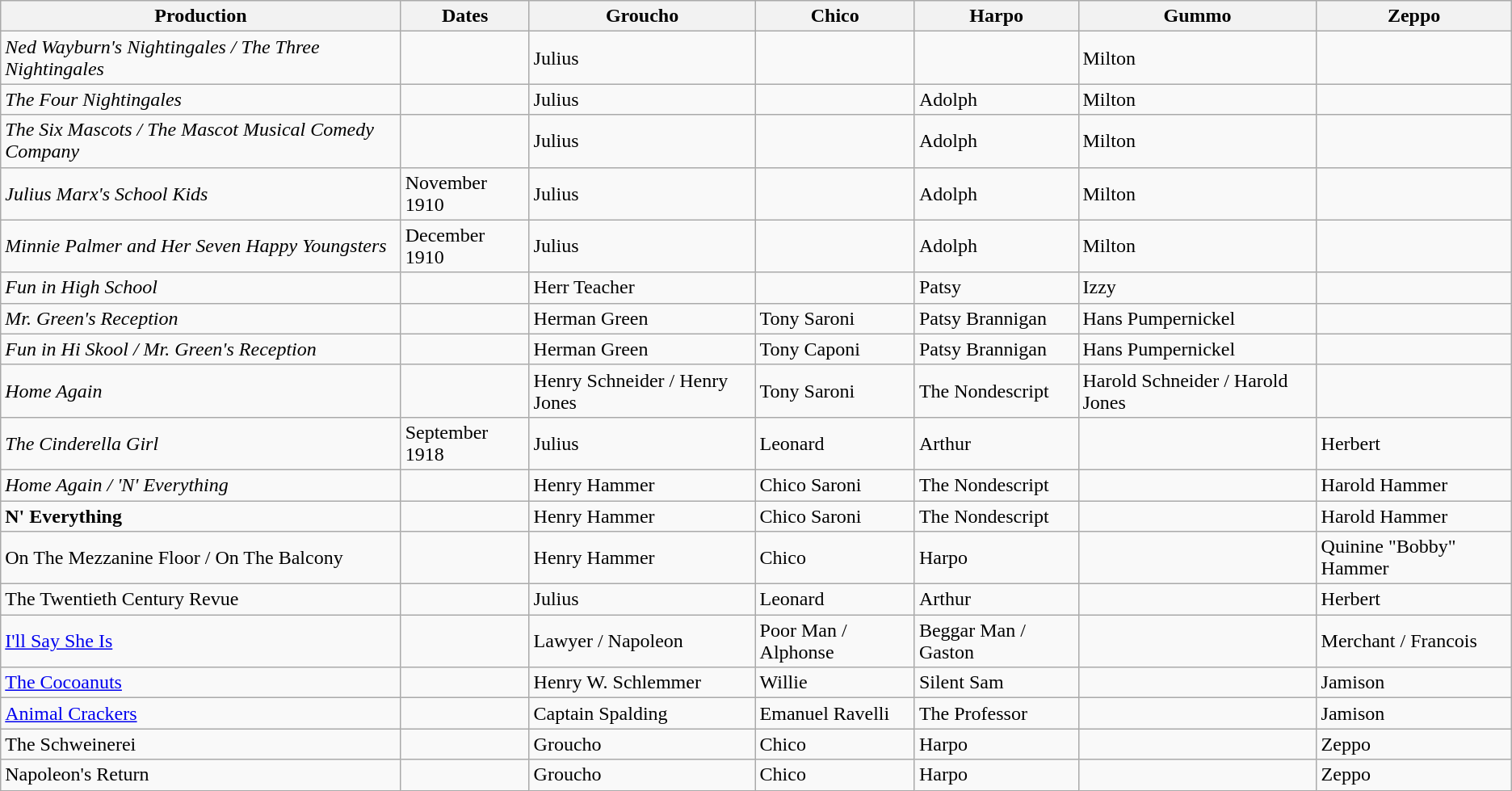<table class="wikitable">
<tr>
<th>Production</th>
<th>Dates</th>
<th>Groucho</th>
<th>Chico</th>
<th>Harpo</th>
<th>Gummo</th>
<th>Zeppo</th>
</tr>
<tr>
<td><em>Ned Wayburn's Nightingales / The Three Nightingales</em></td>
<td></td>
<td>Julius</td>
<td></td>
<td></td>
<td>Milton</td>
<td></td>
</tr>
<tr>
<td><em>The Four Nightingales</em></td>
<td></td>
<td>Julius</td>
<td></td>
<td>Adolph</td>
<td>Milton</td>
<td></td>
</tr>
<tr>
<td><em>The Six Mascots / The Mascot Musical Comedy Company</em></td>
<td></td>
<td>Julius</td>
<td></td>
<td>Adolph</td>
<td>Milton</td>
<td></td>
</tr>
<tr>
<td><em>Julius Marx's School Kids</em></td>
<td>November 1910</td>
<td>Julius</td>
<td></td>
<td>Adolph</td>
<td>Milton</td>
<td></td>
</tr>
<tr>
<td><em>Minnie Palmer and Her Seven Happy Youngsters</em></td>
<td>December 1910</td>
<td>Julius</td>
<td></td>
<td>Adolph</td>
<td>Milton</td>
<td></td>
</tr>
<tr>
<td><em>Fun in High School</em></td>
<td></td>
<td>Herr Teacher</td>
<td></td>
<td>Patsy</td>
<td>Izzy</td>
<td></td>
</tr>
<tr>
<td><em>Mr. Green's Reception</em></td>
<td></td>
<td>Herman Green</td>
<td>Tony Saroni</td>
<td>Patsy Brannigan</td>
<td>Hans Pumpernickel</td>
<td></td>
</tr>
<tr>
<td><em>Fun in Hi Skool / Mr. Green's Reception</em></td>
<td></td>
<td>Herman Green</td>
<td>Tony Caponi</td>
<td>Patsy Brannigan</td>
<td>Hans Pumpernickel</td>
<td></td>
</tr>
<tr>
<td><em>Home Again</em></td>
<td></td>
<td>Henry Schneider / Henry Jones </td>
<td>Tony Saroni</td>
<td>The Nondescript</td>
<td>Harold Schneider / Harold Jones</td>
<td></td>
</tr>
<tr>
<td><em>The Cinderella Girl</em></td>
<td>September 1918</td>
<td>Julius</td>
<td>Leonard</td>
<td>Arthur</td>
<td></td>
<td>Herbert</td>
</tr>
<tr>
<td><em>Home Again / 'N' Everything</em></td>
<td></td>
<td>Henry Hammer</td>
<td>Chico Saroni</td>
<td>The Nondescript</td>
<td></td>
<td>Harold Hammer</td>
</tr>
<tr>
<td><strong>N' Everything<em></td>
<td></td>
<td>Henry Hammer</td>
<td>Chico Saroni</td>
<td>The Nondescript</td>
<td></td>
<td>Harold Hammer</td>
</tr>
<tr>
<td></em>On The Mezzanine Floor / On The Balcony<em></td>
<td></td>
<td>Henry Hammer</td>
<td>Chico</td>
<td>Harpo</td>
<td></td>
<td>Quinine "Bobby" Hammer</td>
</tr>
<tr>
<td></em>The Twentieth Century Revue<em></td>
<td></td>
<td>Julius</td>
<td>Leonard</td>
<td>Arthur</td>
<td></td>
<td>Herbert</td>
</tr>
<tr>
<td></em><a href='#'>I'll Say She Is</a><em></td>
<td></td>
<td>Lawyer / Napoleon</td>
<td>Poor Man / Alphonse</td>
<td>Beggar Man / Gaston</td>
<td></td>
<td>Merchant / Francois</td>
</tr>
<tr>
<td></em><a href='#'>The Cocoanuts</a><em></td>
<td></td>
<td>Henry W. Schlemmer</td>
<td>Willie</td>
<td>Silent Sam</td>
<td></td>
<td>Jamison</td>
</tr>
<tr>
<td></em><a href='#'>Animal Crackers</a><em></td>
<td></td>
<td>Captain Spalding</td>
<td>Emanuel Ravelli</td>
<td>The Professor</td>
<td></td>
<td>Jamison</td>
</tr>
<tr>
<td></em>The Schweinerei<em></td>
<td></td>
<td>Groucho</td>
<td>Chico</td>
<td>Harpo</td>
<td></td>
<td>Zeppo</td>
</tr>
<tr>
<td></em>Napoleon's Return<em></td>
<td></td>
<td>Groucho</td>
<td>Chico</td>
<td>Harpo</td>
<td></td>
<td>Zeppo</td>
</tr>
</table>
